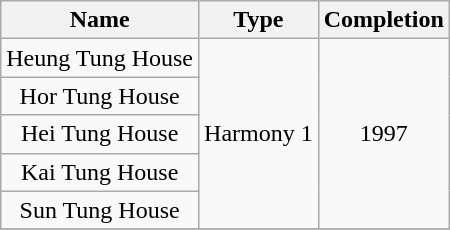<table class="wikitable" style="text-align: center">
<tr>
<th>Name</th>
<th>Type</th>
<th>Completion</th>
</tr>
<tr>
<td>Heung Tung House</td>
<td rowspan="5">Harmony 1</td>
<td rowspan="5">1997</td>
</tr>
<tr>
<td>Hor Tung House</td>
</tr>
<tr>
<td>Hei Tung House</td>
</tr>
<tr>
<td>Kai Tung House</td>
</tr>
<tr>
<td>Sun Tung House</td>
</tr>
<tr>
</tr>
</table>
